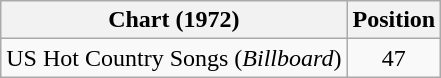<table class="wikitable">
<tr>
<th>Chart (1972)</th>
<th>Position</th>
</tr>
<tr>
<td>US Hot Country Songs (<em>Billboard</em>)</td>
<td align="center">47</td>
</tr>
</table>
